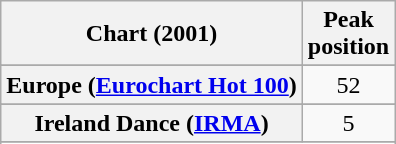<table class="wikitable sortable plainrowheaders" style="text-align:center">
<tr>
<th scope="col">Chart (2001)</th>
<th scope="col">Peak<br>position</th>
</tr>
<tr>
</tr>
<tr>
</tr>
<tr>
</tr>
<tr>
<th scope="row">Europe (<a href='#'>Eurochart Hot 100</a>)</th>
<td>52</td>
</tr>
<tr>
</tr>
<tr>
<th scope="row">Ireland Dance (<a href='#'>IRMA</a>)</th>
<td>5</td>
</tr>
<tr>
</tr>
<tr>
</tr>
<tr>
</tr>
<tr>
</tr>
<tr>
</tr>
<tr>
</tr>
<tr>
</tr>
<tr>
</tr>
</table>
